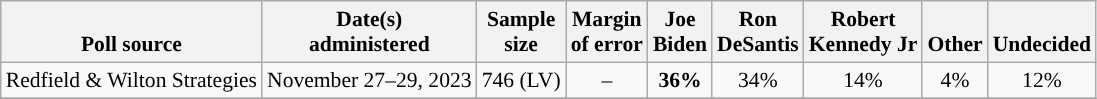<table class="wikitable sortable mw-datatable" style="font-size:90%;text-align:center;line-height:17px">
<tr valign=bottom>
<th>Poll source</th>
<th>Date(s)<br>administered</th>
<th>Sample<br>size</th>
<th>Margin<br>of error</th>
<th class="unsortable">Joe<br>Biden<br></th>
<th class="unsortable">Ron<br>DeSantis<br></th>
<th class="unsortable">Robert<br>Kennedy Jr<br></th>
<th class="unsortable">Other</th>
<th class="unsortable">Undecided</th>
</tr>
<tr>
<td style="text-align:left;">Redfield & Wilton Strategies</td>
<td data-sort-value="2023-12-05">November 27–29, 2023</td>
<td>746 (LV)</td>
<td>–</td>
<td style="color:black;background-color:"><strong>36%</strong></td>
<td>34%</td>
<td>14%</td>
<td>4%</td>
<td>12%</td>
</tr>
<tr>
</tr>
</table>
